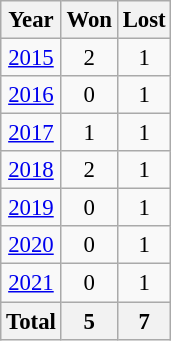<table class="wikitable" style="text-align:center; font-size: 95%;">
<tr>
<th>Year</th>
<th>Won</th>
<th>Lost</th>
</tr>
<tr>
<td><a href='#'>2015</a></td>
<td>2</td>
<td>1</td>
</tr>
<tr>
<td><a href='#'>2016</a></td>
<td>0</td>
<td>1</td>
</tr>
<tr>
<td><a href='#'>2017</a></td>
<td>1</td>
<td>1</td>
</tr>
<tr>
<td><a href='#'>2018</a></td>
<td>2</td>
<td>1</td>
</tr>
<tr>
<td><a href='#'>2019</a></td>
<td>0</td>
<td>1</td>
</tr>
<tr>
<td><a href='#'>2020</a></td>
<td>0</td>
<td>1</td>
</tr>
<tr>
<td><a href='#'>2021</a></td>
<td>0</td>
<td>1</td>
</tr>
<tr>
<th>Total</th>
<th>5</th>
<th>7</th>
</tr>
</table>
